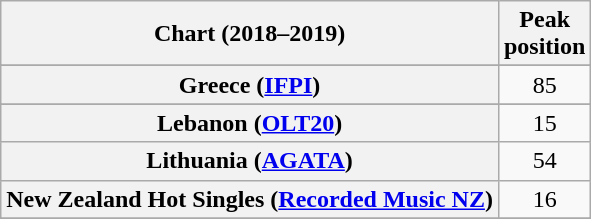<table class="wikitable sortable plainrowheaders" style="text-align:center">
<tr>
<th scope="col">Chart (2018–2019)</th>
<th scope="col">Peak<br> position</th>
</tr>
<tr>
</tr>
<tr>
</tr>
<tr>
</tr>
<tr>
</tr>
<tr>
</tr>
<tr>
</tr>
<tr>
<th scope="row">Greece (<a href='#'>IFPI</a>)</th>
<td>85</td>
</tr>
<tr>
</tr>
<tr>
<th scope="row">Lebanon (<a href='#'>OLT20</a>)</th>
<td>15</td>
</tr>
<tr>
<th scope="row">Lithuania (<a href='#'>AGATA</a>)</th>
<td>54</td>
</tr>
<tr>
<th scope="row">New Zealand Hot Singles (<a href='#'>Recorded Music NZ</a>)</th>
<td>16</td>
</tr>
<tr>
</tr>
<tr>
</tr>
<tr>
</tr>
<tr>
</tr>
</table>
